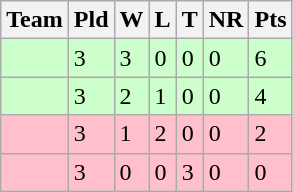<table class="wikitable">
<tr>
<th>Team</th>
<th>Pld</th>
<th>W</th>
<th>L</th>
<th>T</th>
<th>NR</th>
<th>Pts</th>
</tr>
<tr style="background:#cfc;">
<td></td>
<td>3</td>
<td>3</td>
<td>0</td>
<td>0</td>
<td>0</td>
<td>6</td>
</tr>
<tr style="background:#cfc;">
<td></td>
<td>3</td>
<td>2</td>
<td>1</td>
<td>0</td>
<td>0</td>
<td>4</td>
</tr>
<tr style="background:pink;">
<td></td>
<td>3</td>
<td>1</td>
<td>2</td>
<td>0</td>
<td>0</td>
<td>2</td>
</tr>
<tr style="background:pink;">
<td></td>
<td>3</td>
<td>0</td>
<td>0</td>
<td>3</td>
<td>0</td>
<td>0</td>
</tr>
</table>
